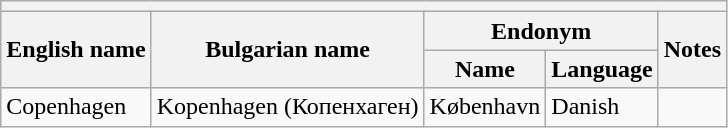<table class="wikitable sortable">
<tr>
<th colspan="5"></th>
</tr>
<tr>
<th rowspan="2">English name</th>
<th rowspan="2">Bulgarian name</th>
<th colspan="2">Endonym</th>
<th rowspan="2">Notes</th>
</tr>
<tr>
<th>Name</th>
<th>Language</th>
</tr>
<tr>
<td>Copenhagen</td>
<td>Kopenhagen (Копенхаген)</td>
<td>København</td>
<td>Danish</td>
<td></td>
</tr>
</table>
